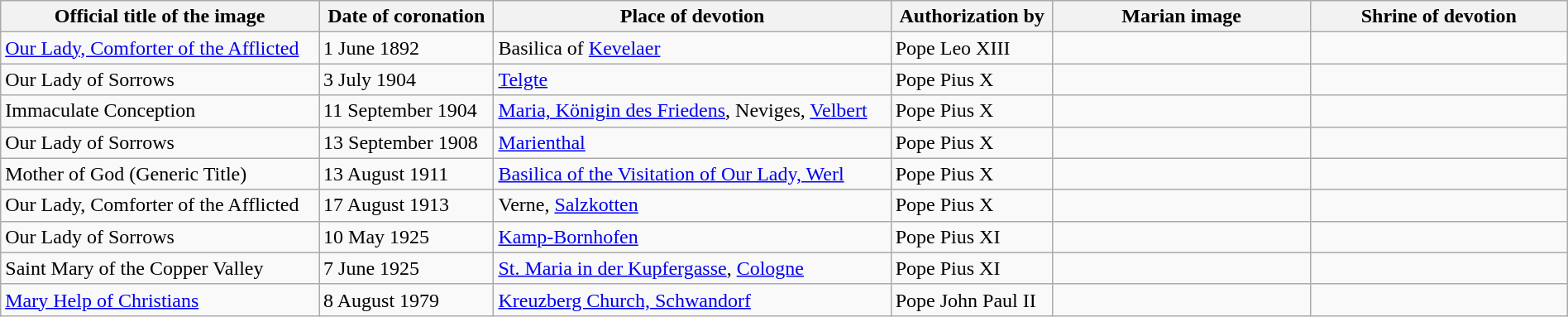<table class="wikitable sortable" width="100%">
<tr>
<th>Official title of the image</th>
<th data-sort-type="date">Date of coronation</th>
<th>Place of devotion</th>
<th>Authorization by</th>
<th width=200px class=unsortable>Marian image</th>
<th width=200px class=unsortable>Shrine of devotion</th>
</tr>
<tr>
<td><a href='#'>Our Lady, Comforter of the Afflicted</a></td>
<td>1 June 1892</td>
<td>Basilica of <a href='#'>Kevelaer</a></td>
<td>Pope Leo XIII</td>
<td></td>
<td></td>
</tr>
<tr>
<td>Our Lady of Sorrows</td>
<td>3 July 1904</td>
<td><a href='#'>Telgte</a></td>
<td>Pope Pius X</td>
<td></td>
<td></td>
</tr>
<tr>
<td>Immaculate Conception</td>
<td>11 September 1904</td>
<td><a href='#'>Maria, Königin des Friedens</a>, Neviges, <a href='#'>Velbert</a></td>
<td>Pope Pius X</td>
<td></td>
<td></td>
</tr>
<tr>
<td>Our Lady of Sorrows</td>
<td>13 September 1908</td>
<td><a href='#'>Marienthal</a></td>
<td>Pope Pius X</td>
<td></td>
<td></td>
</tr>
<tr>
<td>Mother of God (Generic Title)</td>
<td>13 August 1911</td>
<td><a href='#'>Basilica of the Visitation of Our Lady, Werl</a></td>
<td>Pope Pius X</td>
<td></td>
<td></td>
</tr>
<tr>
<td>Our Lady, Comforter of the Afflicted</td>
<td>17 August 1913</td>
<td>Verne, <a href='#'>Salzkotten</a></td>
<td>Pope Pius X</td>
<td></td>
<td></td>
</tr>
<tr>
<td>Our Lady of Sorrows</td>
<td>10 May 1925</td>
<td><a href='#'>Kamp-Bornhofen</a></td>
<td>Pope Pius XI</td>
<td></td>
<td></td>
</tr>
<tr>
<td>Saint Mary of the Copper Valley</td>
<td>7 June 1925</td>
<td><a href='#'>St. Maria in der Kupfergasse</a>, <a href='#'>Cologne</a></td>
<td>Pope Pius XI</td>
<td></td>
<td></td>
</tr>
<tr>
<td><a href='#'>Mary Help of Christians</a></td>
<td>8 August 1979</td>
<td><a href='#'>Kreuzberg Church, Schwandorf</a></td>
<td>Pope John Paul II</td>
<td></td>
<td></td>
</tr>
</table>
